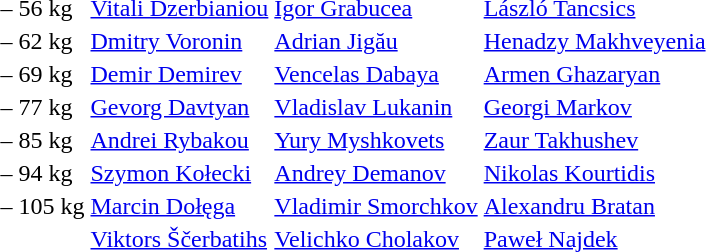<table>
<tr>
<td>– 56 kg<br></td>
<td> <a href='#'>Vitali Dzerbianiou</a></td>
<td> <a href='#'>Igor Grabucea</a></td>
<td> <a href='#'>László Tancsics</a></td>
</tr>
<tr>
<td>– 62 kg<br></td>
<td> <a href='#'>Dmitry Voronin</a></td>
<td> <a href='#'>Adrian Jigău</a></td>
<td> <a href='#'>Henadzy Makhveyenia</a></td>
</tr>
<tr>
<td>– 69 kg<br></td>
<td> <a href='#'>Demir Demirev</a></td>
<td> <a href='#'>Vencelas Dabaya</a></td>
<td> <a href='#'>Armen Ghazaryan</a></td>
</tr>
<tr>
<td>– 77 kg<br></td>
<td> <a href='#'>Gevorg Davtyan</a></td>
<td> <a href='#'>Vladislav Lukanin</a></td>
<td> <a href='#'>Georgi Markov</a></td>
</tr>
<tr>
<td>– 85 kg<br></td>
<td> <a href='#'>Andrei Rybakou</a></td>
<td> <a href='#'>Yury Myshkovets</a></td>
<td> <a href='#'>Zaur Takhushev</a></td>
</tr>
<tr>
<td>– 94 kg<br></td>
<td> <a href='#'>Szymon Kołecki</a></td>
<td> <a href='#'>Andrey Demanov</a></td>
<td> <a href='#'>Nikolas Kourtidis</a></td>
</tr>
<tr>
<td>– 105 kg<br></td>
<td> <a href='#'>Marcin Dołęga</a></td>
<td> <a href='#'>Vladimir Smorchkov</a></td>
<td> <a href='#'>Alexandru Bratan</a></td>
</tr>
<tr>
<td><br></td>
<td> <a href='#'>Viktors Ščerbatihs</a></td>
<td> <a href='#'>Velichko Cholakov</a></td>
<td> <a href='#'>Paweł Najdek</a></td>
</tr>
</table>
